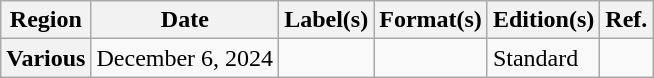<table class="wikitable plainrowheaders">
<tr>
<th scope="col">Region</th>
<th scope="col">Date</th>
<th scope="col">Label(s)</th>
<th scope="col">Format(s)</th>
<th scope="col">Edition(s)</th>
<th scope="col">Ref.</th>
</tr>
<tr>
<th scope="row">Various</th>
<td>December 6, 2024</td>
<td></td>
<td></td>
<td>Standard</td>
<td style="text-align: center"></td>
</tr>
</table>
